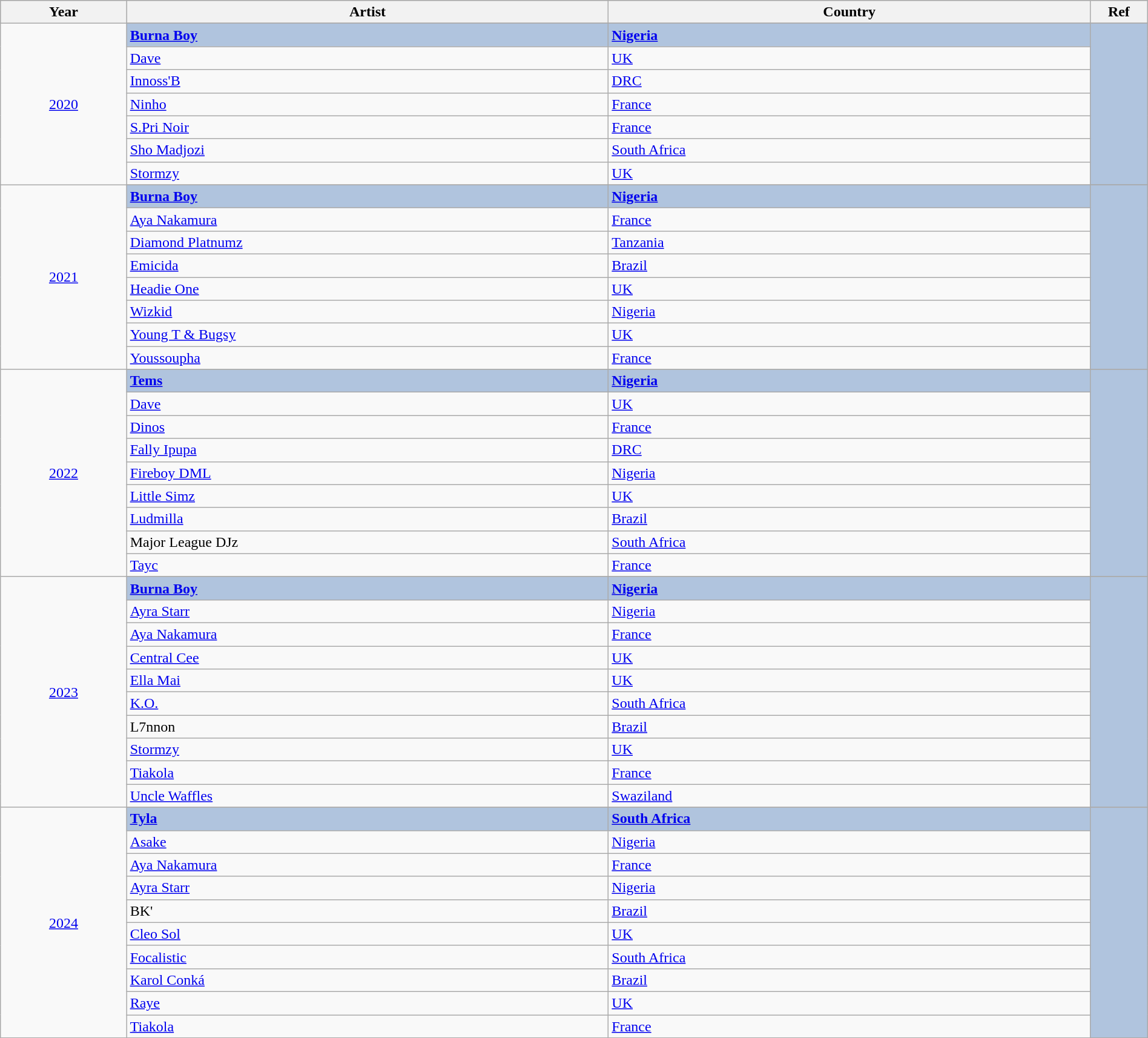<table class="wikitable" style="width:100%;">
<tr style="background:#bebebe;">
<th style="width:11%;">Year</th>
<th style="width:42%;">Artist</th>
<th style="width:42%;">Country</th>
<th style="width:5%;">Ref</th>
</tr>
<tr>
<td rowspan="8" align="center"><a href='#'>2020</a></td>
</tr>
<tr style="background:#B0C4DE">
<td><strong><a href='#'>Burna Boy</a>  </strong></td>
<td><strong><a href='#'>Nigeria</a></strong></td>
<td rowspan="7" align="center"></td>
</tr>
<tr>
<td><a href='#'>Dave</a></td>
<td><a href='#'>UK</a></td>
</tr>
<tr>
<td><a href='#'>Innoss'B</a></td>
<td><a href='#'>DRC</a></td>
</tr>
<tr>
<td><a href='#'>Ninho</a></td>
<td><a href='#'>France</a></td>
</tr>
<tr>
<td><a href='#'>S.Pri Noir</a></td>
<td><a href='#'>France</a></td>
</tr>
<tr>
<td><a href='#'>Sho Madjozi</a></td>
<td><a href='#'>South Africa</a></td>
</tr>
<tr>
<td><a href='#'>Stormzy</a></td>
<td><a href='#'>UK</a></td>
</tr>
<tr>
<td rowspan="9" align="center"><a href='#'>2021</a></td>
</tr>
<tr style="background:#B0C4DE">
<td><strong><a href='#'>Burna Boy</a> </strong></td>
<td><strong><a href='#'>Nigeria</a></strong></td>
<td rowspan="8" align="center"></td>
</tr>
<tr>
<td><a href='#'>Aya Nakamura</a></td>
<td><a href='#'>France</a></td>
</tr>
<tr>
<td><a href='#'>Diamond Platnumz</a></td>
<td><a href='#'>Tanzania</a></td>
</tr>
<tr>
<td><a href='#'>Emicida</a></td>
<td><a href='#'>Brazil</a></td>
</tr>
<tr>
<td><a href='#'>Headie One</a></td>
<td><a href='#'>UK</a></td>
</tr>
<tr>
<td><a href='#'>Wizkid</a></td>
<td><a href='#'>Nigeria</a></td>
</tr>
<tr>
<td><a href='#'>Young T & Bugsy</a></td>
<td><a href='#'>UK</a></td>
</tr>
<tr>
<td><a href='#'>Youssoupha</a></td>
<td><a href='#'>France</a></td>
</tr>
<tr>
<td rowspan="10" align="center"><a href='#'>2022</a></td>
</tr>
<tr style="background:#B0C4DE">
<td><strong><a href='#'>Tems</a></strong></td>
<td><strong><a href='#'>Nigeria</a></strong></td>
<td rowspan="9" align="center"></td>
</tr>
<tr>
<td><a href='#'>Dave</a></td>
<td><a href='#'>UK</a></td>
</tr>
<tr>
<td><a href='#'>Dinos</a></td>
<td><a href='#'>France</a></td>
</tr>
<tr>
<td><a href='#'>Fally Ipupa</a></td>
<td><a href='#'>DRC</a></td>
</tr>
<tr>
<td><a href='#'>Fireboy DML</a></td>
<td><a href='#'>Nigeria</a></td>
</tr>
<tr>
<td><a href='#'>Little Simz</a></td>
<td><a href='#'>UK</a></td>
</tr>
<tr>
<td><a href='#'>Ludmilla</a></td>
<td><a href='#'>Brazil</a></td>
</tr>
<tr>
<td>Major League DJz</td>
<td><a href='#'>South Africa</a></td>
</tr>
<tr>
<td><a href='#'>Tayc</a></td>
<td><a href='#'>France</a></td>
</tr>
<tr>
<td rowspan="11" align="center"><a href='#'>2023</a></td>
</tr>
<tr style="background:#B0C4DE">
<td><strong><a href='#'>Burna Boy</a></strong></td>
<td><strong><a href='#'>Nigeria</a></strong></td>
<td rowspan="10" align="center"></td>
</tr>
<tr>
<td><a href='#'>Ayra Starr</a></td>
<td><a href='#'>Nigeria</a></td>
</tr>
<tr>
<td><a href='#'>Aya Nakamura</a></td>
<td><a href='#'>France</a></td>
</tr>
<tr>
<td><a href='#'>Central Cee</a></td>
<td><a href='#'>UK</a></td>
</tr>
<tr>
<td><a href='#'>Ella Mai</a></td>
<td><a href='#'>UK</a></td>
</tr>
<tr>
<td><a href='#'>K.O.</a></td>
<td><a href='#'>South Africa</a></td>
</tr>
<tr>
<td>L7nnon</td>
<td><a href='#'>Brazil</a></td>
</tr>
<tr>
<td><a href='#'>Stormzy</a></td>
<td><a href='#'>UK</a></td>
</tr>
<tr>
<td><a href='#'>Tiakola</a></td>
<td><a href='#'>France</a></td>
</tr>
<tr>
<td><a href='#'>Uncle Waffles</a></td>
<td><a href='#'>Swaziland</a></td>
</tr>
<tr>
<td rowspan="11" align="center"><a href='#'>2024</a></td>
</tr>
<tr style="background:#B0C4DE">
<td><strong><a href='#'>Tyla</a></strong></td>
<td><strong><a href='#'>South Africa</a></strong></td>
<td rowspan="10" align="center"></td>
</tr>
<tr>
<td><a href='#'>Asake</a></td>
<td><a href='#'>Nigeria</a></td>
</tr>
<tr>
<td><a href='#'>Aya Nakamura</a></td>
<td><a href='#'>France</a></td>
</tr>
<tr>
<td><a href='#'>Ayra Starr</a></td>
<td><a href='#'>Nigeria</a></td>
</tr>
<tr>
<td>BK'</td>
<td><a href='#'>Brazil</a></td>
</tr>
<tr>
<td><a href='#'>Cleo Sol</a></td>
<td><a href='#'>UK</a></td>
</tr>
<tr>
<td><a href='#'>Focalistic</a></td>
<td><a href='#'>South Africa</a></td>
</tr>
<tr>
<td><a href='#'>Karol Conká</a></td>
<td><a href='#'>Brazil</a></td>
</tr>
<tr>
<td><a href='#'>Raye</a></td>
<td><a href='#'>UK</a></td>
</tr>
<tr>
<td><a href='#'>Tiakola</a></td>
<td><a href='#'>France</a></td>
</tr>
<tr>
</tr>
</table>
